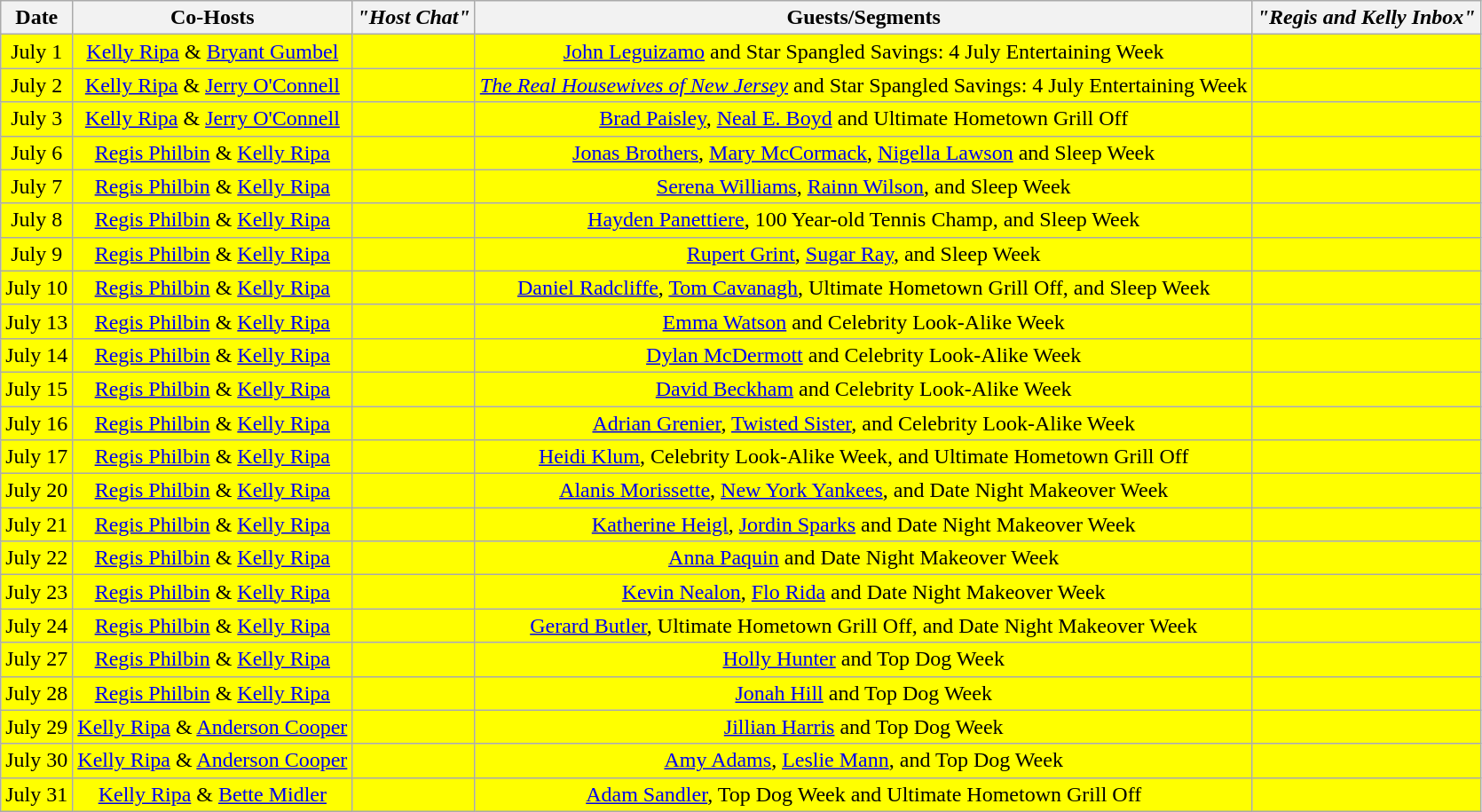<table class="wikitable sortable" style="text-align:center;">
<tr>
<th>Date</th>
<th>Co-Hosts</th>
<th><em>"Host Chat"</em></th>
<th>Guests/Segments</th>
<th><em>"Regis and Kelly Inbox"</em></th>
</tr>
<tr style="background:yellow;">
<td>July 1</td>
<td><a href='#'>Kelly Ripa</a> & <a href='#'>Bryant Gumbel</a></td>
<td></td>
<td><a href='#'>John Leguizamo</a> and Star Spangled Savings: 4 July Entertaining Week</td>
<td></td>
</tr>
<tr style="background:yellow;">
<td>July 2</td>
<td><a href='#'>Kelly Ripa</a> & <a href='#'>Jerry O'Connell</a></td>
<td></td>
<td><em><a href='#'>The Real Housewives of New Jersey</a></em> and Star Spangled Savings: 4 July Entertaining Week</td>
<td></td>
</tr>
<tr style="background:yellow;">
<td>July 3</td>
<td><a href='#'>Kelly Ripa</a> & <a href='#'>Jerry O'Connell</a></td>
<td></td>
<td><a href='#'>Brad Paisley</a>, <a href='#'>Neal E. Boyd</a> and Ultimate Hometown Grill Off</td>
<td></td>
</tr>
<tr style="background:yellow;">
<td>July 6</td>
<td><a href='#'>Regis Philbin</a> & <a href='#'>Kelly Ripa</a></td>
<td></td>
<td><a href='#'>Jonas Brothers</a>, <a href='#'>Mary McCormack</a>, <a href='#'>Nigella Lawson</a> and Sleep Week</td>
<td></td>
</tr>
<tr style="background:yellow;">
<td>July 7</td>
<td><a href='#'>Regis Philbin</a> & <a href='#'>Kelly Ripa</a></td>
<td></td>
<td><a href='#'>Serena Williams</a>, <a href='#'>Rainn Wilson</a>, and Sleep Week</td>
<td></td>
</tr>
<tr style="background:yellow;">
<td>July 8</td>
<td><a href='#'>Regis Philbin</a> & <a href='#'>Kelly Ripa</a></td>
<td></td>
<td><a href='#'>Hayden Panettiere</a>, 100 Year-old Tennis Champ, and Sleep Week</td>
<td></td>
</tr>
<tr style="background:yellow;">
<td>July 9</td>
<td><a href='#'>Regis Philbin</a> & <a href='#'>Kelly Ripa</a></td>
<td></td>
<td><a href='#'>Rupert Grint</a>, <a href='#'>Sugar Ray</a>, and Sleep Week</td>
<td></td>
</tr>
<tr style="background:yellow;">
<td>July 10</td>
<td><a href='#'>Regis Philbin</a> & <a href='#'>Kelly Ripa</a></td>
<td></td>
<td><a href='#'>Daniel Radcliffe</a>, <a href='#'>Tom Cavanagh</a>, Ultimate Hometown Grill Off, and Sleep Week</td>
<td></td>
</tr>
<tr style="background:yellow;">
<td>July 13</td>
<td><a href='#'>Regis Philbin</a> & <a href='#'>Kelly Ripa</a></td>
<td></td>
<td><a href='#'>Emma Watson</a> and Celebrity Look-Alike Week</td>
<td></td>
</tr>
<tr style="background:yellow;">
<td>July 14</td>
<td><a href='#'>Regis Philbin</a> & <a href='#'>Kelly Ripa</a></td>
<td></td>
<td><a href='#'>Dylan McDermott</a> and Celebrity Look-Alike Week</td>
<td></td>
</tr>
<tr style="background:yellow;">
<td>July 15</td>
<td><a href='#'>Regis Philbin</a> & <a href='#'>Kelly Ripa</a></td>
<td></td>
<td><a href='#'>David Beckham</a> and Celebrity Look-Alike Week</td>
<td></td>
</tr>
<tr style="background:yellow;">
<td>July 16</td>
<td><a href='#'>Regis Philbin</a> & <a href='#'>Kelly Ripa</a></td>
<td></td>
<td><a href='#'>Adrian Grenier</a>, <a href='#'>Twisted Sister</a>, and Celebrity Look-Alike Week</td>
<td></td>
</tr>
<tr style="background:yellow;">
<td>July 17</td>
<td><a href='#'>Regis Philbin</a> & <a href='#'>Kelly Ripa</a></td>
<td></td>
<td><a href='#'>Heidi Klum</a>, Celebrity Look-Alike Week, and Ultimate Hometown Grill Off</td>
<td></td>
</tr>
<tr style="background:yellow;">
<td>July 20</td>
<td><a href='#'>Regis Philbin</a> & <a href='#'>Kelly Ripa</a></td>
<td></td>
<td><a href='#'>Alanis Morissette</a>, <a href='#'>New York Yankees</a>, and Date Night Makeover Week</td>
<td></td>
</tr>
<tr style="background:yellow;">
<td>July 21</td>
<td><a href='#'>Regis Philbin</a> & <a href='#'>Kelly Ripa</a></td>
<td></td>
<td><a href='#'>Katherine Heigl</a>, <a href='#'>Jordin Sparks</a> and Date Night Makeover Week</td>
<td></td>
</tr>
<tr style="background:yellow;">
<td>July 22</td>
<td><a href='#'>Regis Philbin</a> & <a href='#'>Kelly Ripa</a></td>
<td></td>
<td><a href='#'>Anna Paquin</a> and Date Night Makeover Week</td>
<td></td>
</tr>
<tr style="background:yellow;">
<td>July 23</td>
<td><a href='#'>Regis Philbin</a> & <a href='#'>Kelly Ripa</a></td>
<td></td>
<td><a href='#'>Kevin Nealon</a>, <a href='#'>Flo Rida</a> and Date Night Makeover Week</td>
<td></td>
</tr>
<tr style="background:yellow;">
<td>July 24</td>
<td><a href='#'>Regis Philbin</a> & <a href='#'>Kelly Ripa</a></td>
<td></td>
<td><a href='#'>Gerard Butler</a>, Ultimate Hometown Grill Off, and Date Night Makeover Week</td>
<td></td>
</tr>
<tr style="background:yellow;">
<td>July 27</td>
<td><a href='#'>Regis Philbin</a> & <a href='#'>Kelly Ripa</a></td>
<td></td>
<td><a href='#'>Holly Hunter</a> and Top Dog Week</td>
<td></td>
</tr>
<tr style="background:yellow;">
<td>July 28</td>
<td><a href='#'>Regis Philbin</a> & <a href='#'>Kelly Ripa</a></td>
<td></td>
<td><a href='#'>Jonah Hill</a> and Top Dog Week</td>
<td></td>
</tr>
<tr style="background:yellow;">
<td>July 29</td>
<td><a href='#'>Kelly Ripa</a> & <a href='#'>Anderson Cooper</a></td>
<td></td>
<td><a href='#'>Jillian Harris</a> and Top Dog Week</td>
<td></td>
</tr>
<tr style="background:yellow;">
<td>July 30</td>
<td><a href='#'>Kelly Ripa</a> & <a href='#'>Anderson Cooper</a></td>
<td></td>
<td><a href='#'>Amy Adams</a>, <a href='#'>Leslie Mann</a>, and Top Dog Week</td>
<td></td>
</tr>
<tr style="background:yellow;">
<td>July 31</td>
<td><a href='#'>Kelly Ripa</a> & <a href='#'>Bette Midler</a></td>
<td></td>
<td><a href='#'>Adam Sandler</a>, Top Dog Week and Ultimate Hometown Grill Off</td>
<td></td>
</tr>
</table>
